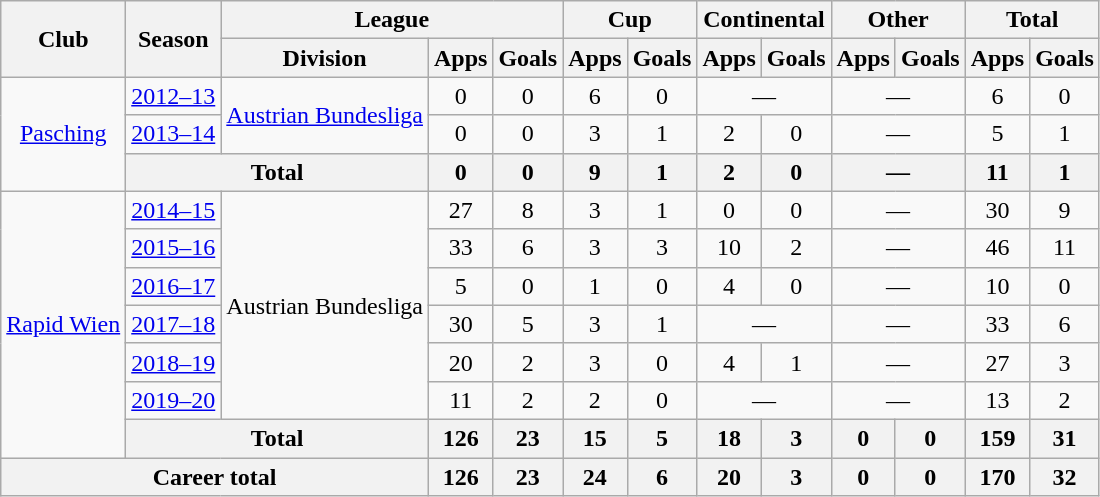<table class="wikitable" style="text-align:center">
<tr>
<th rowspan="2">Club</th>
<th rowspan="2">Season</th>
<th colspan="3">League</th>
<th colspan="2">Cup</th>
<th colspan="2">Continental</th>
<th colspan="2">Other</th>
<th colspan="2">Total</th>
</tr>
<tr>
<th>Division</th>
<th>Apps</th>
<th>Goals</th>
<th>Apps</th>
<th>Goals</th>
<th>Apps</th>
<th>Goals</th>
<th>Apps</th>
<th>Goals</th>
<th>Apps</th>
<th>Goals</th>
</tr>
<tr>
<td rowspan="3"><a href='#'>Pasching</a></td>
<td><a href='#'>2012–13</a></td>
<td rowspan="2"><a href='#'>Austrian Bundesliga</a></td>
<td>0</td>
<td>0</td>
<td>6</td>
<td>0</td>
<td colspan="2">—</td>
<td colspan="2">—</td>
<td>6</td>
<td>0</td>
</tr>
<tr>
<td><a href='#'>2013–14</a></td>
<td>0</td>
<td>0</td>
<td>3</td>
<td>1</td>
<td>2</td>
<td>0</td>
<td colspan="2">—</td>
<td>5</td>
<td>1</td>
</tr>
<tr>
<th colspan="2">Total</th>
<th>0</th>
<th>0</th>
<th>9</th>
<th>1</th>
<th>2</th>
<th>0</th>
<th colspan="2">—</th>
<th>11</th>
<th>1</th>
</tr>
<tr>
<td rowspan="7"><a href='#'>Rapid Wien</a></td>
<td><a href='#'>2014–15</a></td>
<td rowspan="6">Austrian Bundesliga</td>
<td>27</td>
<td>8</td>
<td>3</td>
<td>1</td>
<td>0</td>
<td>0</td>
<td colspan="2">—</td>
<td>30</td>
<td>9</td>
</tr>
<tr>
<td><a href='#'>2015–16</a></td>
<td>33</td>
<td>6</td>
<td>3</td>
<td>3</td>
<td>10</td>
<td>2</td>
<td colspan="2">—</td>
<td>46</td>
<td>11</td>
</tr>
<tr>
<td><a href='#'>2016–17</a></td>
<td>5</td>
<td>0</td>
<td>1</td>
<td>0</td>
<td>4</td>
<td>0</td>
<td colspan="2">—</td>
<td>10</td>
<td>0</td>
</tr>
<tr>
<td><a href='#'>2017–18</a></td>
<td>30</td>
<td>5</td>
<td>3</td>
<td>1</td>
<td colspan="2">—</td>
<td colspan="2">—</td>
<td>33</td>
<td>6</td>
</tr>
<tr>
<td><a href='#'>2018–19</a></td>
<td>20</td>
<td>2</td>
<td>3</td>
<td>0</td>
<td>4</td>
<td>1</td>
<td colspan="2">—</td>
<td>27</td>
<td>3</td>
</tr>
<tr>
<td><a href='#'>2019–20</a></td>
<td>11</td>
<td>2</td>
<td>2</td>
<td>0</td>
<td colspan="2">—</td>
<td colspan="2">—</td>
<td>13</td>
<td>2</td>
</tr>
<tr>
<th colspan="2">Total</th>
<th>126</th>
<th>23</th>
<th>15</th>
<th>5</th>
<th>18</th>
<th>3</th>
<th>0</th>
<th>0</th>
<th>159</th>
<th>31</th>
</tr>
<tr>
<th colspan="3">Career total</th>
<th>126</th>
<th>23</th>
<th>24</th>
<th>6</th>
<th>20</th>
<th>3</th>
<th>0</th>
<th>0</th>
<th>170</th>
<th>32</th>
</tr>
</table>
